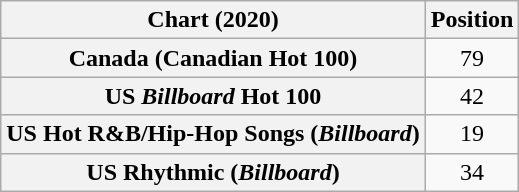<table class="wikitable sortable plainrowheaders" style="text-align:center">
<tr>
<th scope="col">Chart (2020)</th>
<th scope="col">Position</th>
</tr>
<tr>
<th scope="row">Canada (Canadian Hot 100)</th>
<td>79</td>
</tr>
<tr>
<th scope="row">US <em>Billboard</em> Hot 100</th>
<td>42</td>
</tr>
<tr>
<th scope="row">US Hot R&B/Hip-Hop Songs (<em>Billboard</em>)</th>
<td>19</td>
</tr>
<tr>
<th scope="row">US Rhythmic (<em>Billboard</em>)</th>
<td>34</td>
</tr>
</table>
